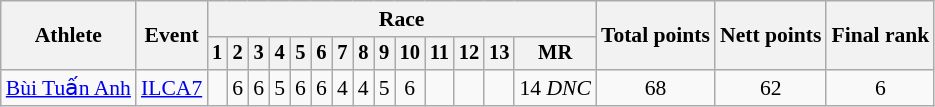<table class="wikitable" style="font-size:90%">
<tr>
<th rowspan="2">Athlete</th>
<th rowspan="2">Event</th>
<th colspan=14>Race</th>
<th rowspan="2">Total points</th>
<th rowspan="2">Nett points</th>
<th rowspan="2">Final rank</th>
</tr>
<tr style="font-size:95%">
<th>1</th>
<th>2</th>
<th>3</th>
<th>4</th>
<th>5</th>
<th>6</th>
<th>7</th>
<th>8</th>
<th>9</th>
<th>10</th>
<th>11</th>
<th>12</th>
<th>13</th>
<th>MR</th>
</tr>
<tr align=center>
<td align=left><a href='#'>Bùi Tuấn Anh</a></td>
<td align=left><a href='#'> ILCA7</a></td>
<td></td>
<td>6</td>
<td>6</td>
<td>5</td>
<td>6</td>
<td>6</td>
<td>4</td>
<td>4</td>
<td>5</td>
<td>6</td>
<td></td>
<td></td>
<td></td>
<td>14 <em>DNC</em></td>
<td>68</td>
<td>62</td>
<td>6</td>
</tr>
</table>
